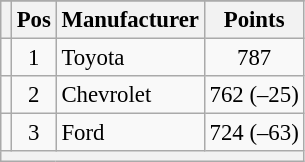<table class="wikitable" style="font-size:95%">
<tr>
</tr>
<tr>
<th></th>
<th>Pos</th>
<th>Manufacturer</th>
<th>Points</th>
</tr>
<tr>
<td align="left"></td>
<td style="text-align:center;">1</td>
<td>Toyota</td>
<td style="text-align:center;">787</td>
</tr>
<tr>
<td align="left"></td>
<td style="text-align:center;">2</td>
<td>Chevrolet</td>
<td style="text-align:center;">762 (–25)</td>
</tr>
<tr>
<td align="left"></td>
<td style="text-align:center;">3</td>
<td>Ford</td>
<td style="text-align:center;">724 (–63)</td>
</tr>
<tr class="sortbottom">
<th colspan="9"></th>
</tr>
</table>
